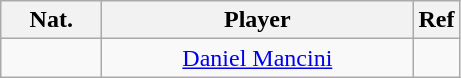<table class="wikitable sortable" style="text-align: center;">
<tr>
<th width=60>Nat.</th>
<th width=200>Player</th>
<th>Ref</th>
</tr>
<tr>
<td> </td>
<td><a href='#'>Daniel Mancini</a></td>
<td></td>
</tr>
</table>
